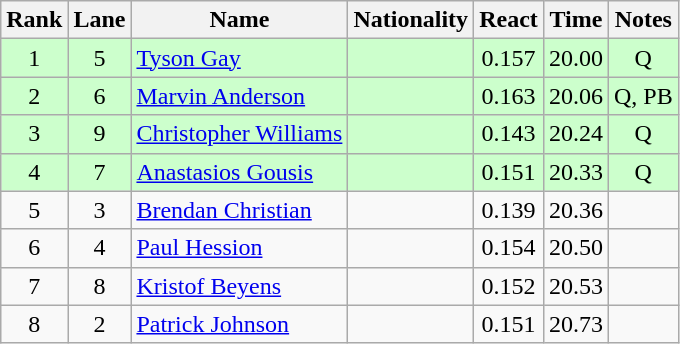<table class="wikitable sortable" style="text-align:center">
<tr>
<th>Rank</th>
<th>Lane</th>
<th>Name</th>
<th>Nationality</th>
<th>React</th>
<th>Time</th>
<th>Notes</th>
</tr>
<tr bgcolor=ccffcc>
<td>1</td>
<td>5</td>
<td align=left><a href='#'>Tyson Gay</a></td>
<td align=left></td>
<td>0.157</td>
<td>20.00</td>
<td>Q</td>
</tr>
<tr bgcolor=ccffcc>
<td>2</td>
<td>6</td>
<td align=left><a href='#'>Marvin Anderson</a></td>
<td align=left></td>
<td>0.163</td>
<td>20.06</td>
<td>Q, PB</td>
</tr>
<tr bgcolor=ccffcc>
<td>3</td>
<td>9</td>
<td align=left><a href='#'>Christopher Williams</a></td>
<td align=left></td>
<td>0.143</td>
<td>20.24</td>
<td>Q</td>
</tr>
<tr bgcolor=ccffcc>
<td>4</td>
<td>7</td>
<td align=left><a href='#'>Anastasios Gousis</a></td>
<td align=left></td>
<td>0.151</td>
<td>20.33</td>
<td>Q</td>
</tr>
<tr>
<td>5</td>
<td>3</td>
<td align=left><a href='#'>Brendan Christian</a></td>
<td align=left></td>
<td>0.139</td>
<td>20.36</td>
<td></td>
</tr>
<tr>
<td>6</td>
<td>4</td>
<td align=left><a href='#'>Paul Hession</a></td>
<td align=left></td>
<td>0.154</td>
<td>20.50</td>
<td></td>
</tr>
<tr>
<td>7</td>
<td>8</td>
<td align=left><a href='#'>Kristof Beyens</a></td>
<td align=left></td>
<td>0.152</td>
<td>20.53</td>
<td></td>
</tr>
<tr>
<td>8</td>
<td>2</td>
<td align=left><a href='#'>Patrick Johnson</a></td>
<td align=left></td>
<td>0.151</td>
<td>20.73</td>
<td></td>
</tr>
</table>
